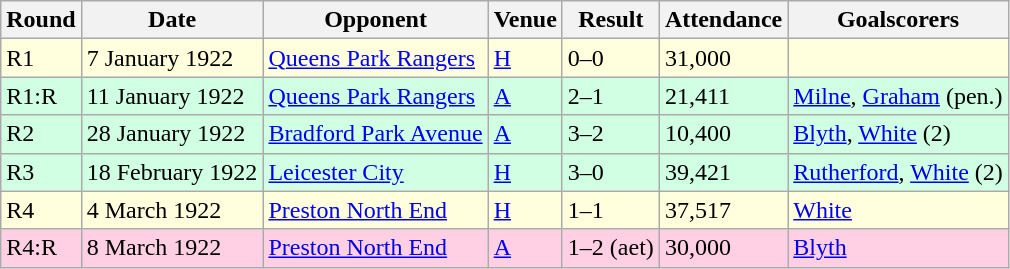<table class="wikitable">
<tr>
<th>Round</th>
<th>Date</th>
<th>Opponent</th>
<th>Venue</th>
<th>Result</th>
<th>Attendance</th>
<th>Goalscorers</th>
</tr>
<tr style="background:#ffffdd;">
<td>R1</td>
<td>7 January 1922</td>
<td><a href='#'>Queens Park Rangers</a></td>
<td><a href='#'>H</a></td>
<td>0–0</td>
<td>31,000</td>
<td></td>
</tr>
<tr style="background:#d0ffe3;">
<td>R1:R</td>
<td>11 January 1922</td>
<td><a href='#'>Queens Park Rangers</a></td>
<td><a href='#'>A</a></td>
<td>2–1</td>
<td>21,411</td>
<td><a href='#'>Milne</a>, <a href='#'>Graham</a> (pen.)</td>
</tr>
<tr style="background:#d0ffe3;">
<td>R2</td>
<td>28 January 1922</td>
<td><a href='#'>Bradford Park Avenue</a></td>
<td><a href='#'>A</a></td>
<td>3–2</td>
<td>10,400</td>
<td><a href='#'>Blyth</a>, <a href='#'>White</a> (2)</td>
</tr>
<tr style="background:#d0ffe3;">
<td>R3</td>
<td>18 February 1922</td>
<td><a href='#'>Leicester City</a></td>
<td><a href='#'>H</a></td>
<td>3–0</td>
<td>39,421</td>
<td><a href='#'>Rutherford</a>, <a href='#'>White</a> (2)</td>
</tr>
<tr style="background:#ffffdd;">
<td>R4</td>
<td>4 March 1922</td>
<td><a href='#'>Preston North End</a></td>
<td><a href='#'>H</a></td>
<td>1–1</td>
<td>37,517</td>
<td><a href='#'>White</a></td>
</tr>
<tr style="background:#ffd0e3;">
<td>R4:R</td>
<td>8 March 1922</td>
<td><a href='#'>Preston North End</a></td>
<td><a href='#'>A</a></td>
<td>1–2 (aet)</td>
<td>30,000</td>
<td><a href='#'>Blyth</a></td>
</tr>
</table>
